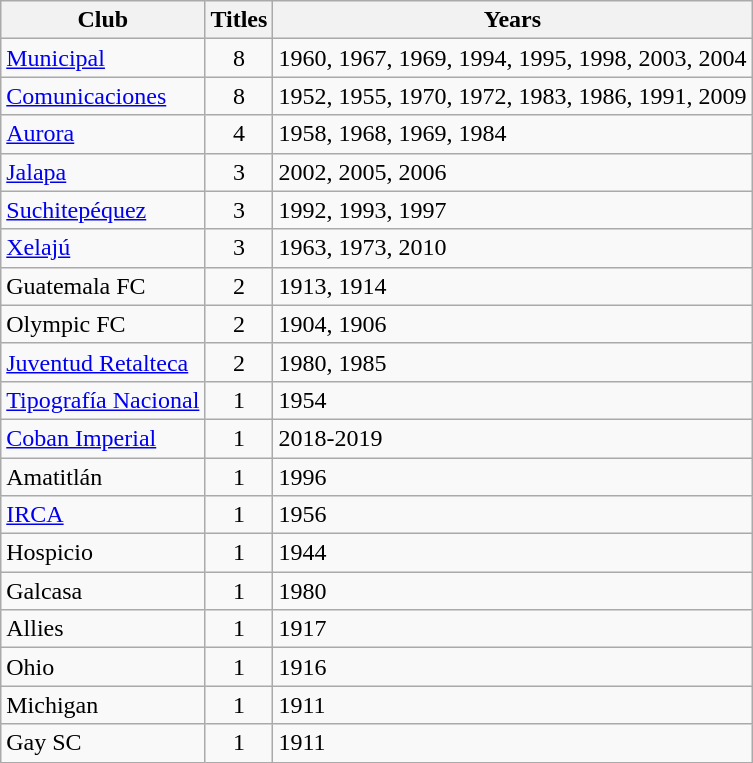<table class="wikitable">
<tr>
<th>Club</th>
<th>Titles</th>
<th>Years</th>
</tr>
<tr>
<td><a href='#'>Municipal</a></td>
<td align="center">8</td>
<td>1960, 1967, 1969, 1994, 1995, 1998, 2003, 2004</td>
</tr>
<tr>
<td><a href='#'>Comunicaciones</a></td>
<td align="center">8</td>
<td>1952, 1955, 1970, 1972, 1983, 1986, 1991, 2009</td>
</tr>
<tr>
<td><a href='#'>Aurora</a></td>
<td align="center">4</td>
<td>1958, 1968, 1969, 1984</td>
</tr>
<tr>
<td><a href='#'>Jalapa</a></td>
<td align="center">3</td>
<td>2002, 2005, 2006</td>
</tr>
<tr>
<td><a href='#'>Suchitepéquez</a></td>
<td align="center">3</td>
<td>1992, 1993, 1997</td>
</tr>
<tr>
<td><a href='#'>Xelajú</a></td>
<td align="center">3</td>
<td>1963, 1973, 2010</td>
</tr>
<tr>
<td>Guatemala FC</td>
<td align="center">2</td>
<td>1913, 1914</td>
</tr>
<tr>
<td>Olympic FC</td>
<td align="center">2</td>
<td>1904, 1906</td>
</tr>
<tr>
<td><a href='#'>Juventud Retalteca</a></td>
<td align="center">2</td>
<td>1980, 1985</td>
</tr>
<tr>
<td><a href='#'>Tipografía Nacional</a></td>
<td align="center">1</td>
<td>1954</td>
</tr>
<tr>
<td><a href='#'>Coban Imperial</a></td>
<td align="center">1</td>
<td>2018-2019</td>
</tr>
<tr>
<td>Amatitlán</td>
<td align="center">1</td>
<td>1996</td>
</tr>
<tr>
<td><a href='#'>IRCA</a></td>
<td align="center">1</td>
<td>1956</td>
</tr>
<tr>
<td>Hospicio</td>
<td align="center">1</td>
<td>1944</td>
</tr>
<tr>
<td>Galcasa</td>
<td align="center">1</td>
<td>1980</td>
</tr>
<tr>
<td>Allies</td>
<td align="center">1</td>
<td>1917</td>
</tr>
<tr>
<td>Ohio</td>
<td align="center">1</td>
<td>1916</td>
</tr>
<tr>
<td>Michigan</td>
<td align="center">1</td>
<td>1911</td>
</tr>
<tr>
<td>Gay SC</td>
<td align="center">1</td>
<td>1911</td>
</tr>
</table>
